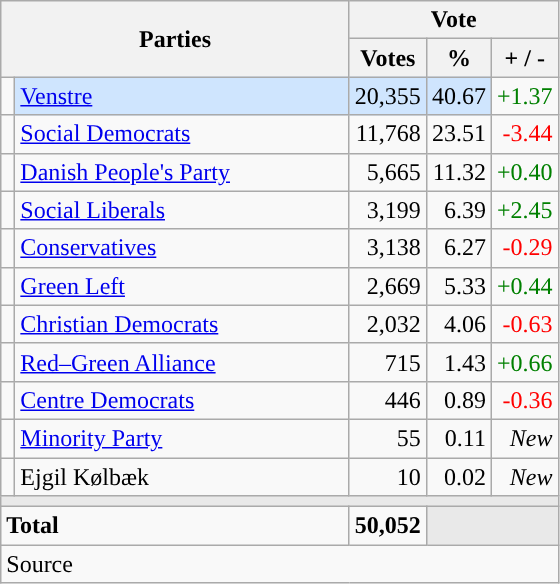<table class="wikitable" style="text-align:right;">
<tr>
<th style="text-align:centre;" rowspan="2" colspan="2" width="225">Parties</th>
<th colspan="3">Vote</th>
</tr>
<tr>
<th width="15">Votes</th>
<th width="15">%</th>
<th width="15">+ / -</th>
</tr>
<tr>
<td width="2" style="color:inherit;background:"></td>
<td bgcolor=#cfe5fe  align="left"><a href='#'>Venstre</a></td>
<td bgcolor=#cfe5fe>20,355</td>
<td bgcolor=#cfe5fe>40.67</td>
<td style=color:green;>+1.37</td>
</tr>
<tr>
<td width="2" style="color:inherit;background:"></td>
<td align="left"><a href='#'>Social Democrats</a></td>
<td>11,768</td>
<td>23.51</td>
<td style=color:red;>-3.44</td>
</tr>
<tr>
<td width="2" style="color:inherit;background:"></td>
<td align="left"><a href='#'>Danish People's Party</a></td>
<td>5,665</td>
<td>11.32</td>
<td style=color:green;>+0.40</td>
</tr>
<tr>
<td width="2" style="color:inherit;background:"></td>
<td align="left"><a href='#'>Social Liberals</a></td>
<td>3,199</td>
<td>6.39</td>
<td style=color:green;>+2.45</td>
</tr>
<tr>
<td width="2" style="color:inherit;background:"></td>
<td align="left"><a href='#'>Conservatives</a></td>
<td>3,138</td>
<td>6.27</td>
<td style=color:red;>-0.29</td>
</tr>
<tr>
<td width="2" style="color:inherit;background:"></td>
<td align="left"><a href='#'>Green Left</a></td>
<td>2,669</td>
<td>5.33</td>
<td style=color:green;>+0.44</td>
</tr>
<tr>
<td width="2" style="color:inherit;background:"></td>
<td align="left"><a href='#'>Christian Democrats</a></td>
<td>2,032</td>
<td>4.06</td>
<td style=color:red;>-0.63</td>
</tr>
<tr>
<td width="2" style="color:inherit;background:"></td>
<td align="left"><a href='#'>Red–Green Alliance</a></td>
<td>715</td>
<td>1.43</td>
<td style=color:green;>+0.66</td>
</tr>
<tr>
<td width="2" style="color:inherit;background:"></td>
<td align="left"><a href='#'>Centre Democrats</a></td>
<td>446</td>
<td>0.89</td>
<td style=color:red;>-0.36</td>
</tr>
<tr>
<td width="2" style="color:inherit;background:"></td>
<td align="left"><a href='#'>Minority Party</a></td>
<td>55</td>
<td>0.11</td>
<td><em>New</em></td>
</tr>
<tr>
<td width="2" style="color:inherit;background:"></td>
<td align="left">Ejgil Kølbæk</td>
<td>10</td>
<td>0.02</td>
<td><em>New</em></td>
</tr>
<tr>
<td colspan="7" bgcolor="#E9E9E9"></td>
</tr>
<tr>
<td align="left" colspan="2"><strong>Total</strong></td>
<td><strong>50,052</strong></td>
<td bgcolor="#E9E9E9" colspan="2"></td>
</tr>
<tr>
<td align="left" colspan="6">Source</td>
</tr>
</table>
